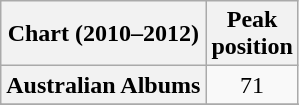<table class="wikitable sortable plainrowheaders" style="text-align:center">
<tr>
<th scope="col">Chart (2010–2012)</th>
<th scope="col">Peak<br>position</th>
</tr>
<tr>
<th scope="row">Australian Albums</th>
<td>71</td>
</tr>
<tr>
</tr>
<tr>
</tr>
<tr>
</tr>
<tr>
</tr>
<tr>
</tr>
<tr>
</tr>
<tr>
</tr>
<tr>
</tr>
<tr>
</tr>
<tr>
</tr>
<tr>
</tr>
<tr>
</tr>
<tr>
</tr>
<tr>
</tr>
<tr>
</tr>
<tr>
</tr>
<tr>
</tr>
</table>
